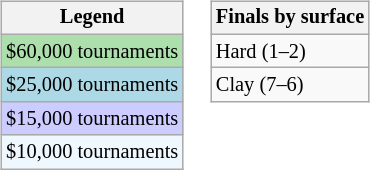<table>
<tr valign=top>
<td><br><table class=wikitable style="font-size:85%">
<tr>
<th>Legend</th>
</tr>
<tr style="background:#addfad;">
<td>$60,000 tournaments</td>
</tr>
<tr style="background:lightblue;">
<td>$25,000 tournaments</td>
</tr>
<tr style="background:#ccccff;">
<td>$15,000 tournaments</td>
</tr>
<tr style="background:#f0f8ff;">
<td>$10,000 tournaments</td>
</tr>
</table>
</td>
<td><br><table class=wikitable style="font-size:85%">
<tr>
<th>Finals by surface</th>
</tr>
<tr>
<td>Hard (1–2)</td>
</tr>
<tr>
<td>Clay (7–6)</td>
</tr>
</table>
</td>
</tr>
</table>
